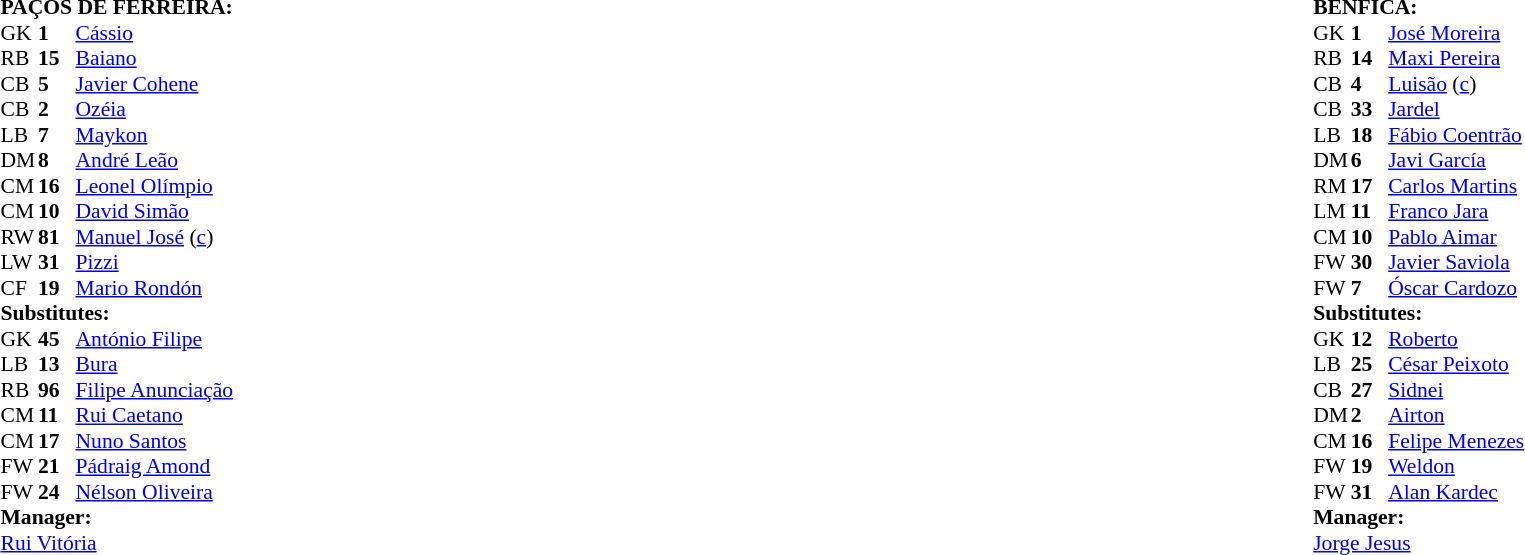<table width="100%">
<tr>
<td valign="top" width="50%"><br><table style="font-size: 90%" cellspacing="0" cellpadding="0">
<tr>
<td colspan="4"><strong>PAÇOS DE FERREIRA:</strong></td>
</tr>
<tr>
<th width=25></th>
<th width=25></th>
</tr>
<tr>
<td>GK</td>
<td><strong>1</strong></td>
<td> <a href='#'>Cássio</a></td>
<td></td>
</tr>
<tr>
<td>RB</td>
<td><strong>15</strong></td>
<td> <a href='#'>Baiano</a></td>
</tr>
<tr>
<td>CB</td>
<td><strong>5</strong></td>
<td> <a href='#'>Javier Cohene</a></td>
</tr>
<tr>
<td>CB</td>
<td><strong>2</strong></td>
<td> <a href='#'>Ozéia</a></td>
</tr>
<tr>
<td>LB</td>
<td><strong>7</strong></td>
<td> <a href='#'>Maykon</a></td>
<td></td>
</tr>
<tr>
<td>DM</td>
<td><strong>8</strong></td>
<td> <a href='#'>André Leão</a></td>
<td></td>
</tr>
<tr>
<td>CM</td>
<td><strong>16</strong></td>
<td> <a href='#'>Leonel Olímpio</a></td>
<td></td>
</tr>
<tr>
<td>CM</td>
<td><strong>10</strong></td>
<td> <a href='#'>David Simão</a></td>
<td></td>
</tr>
<tr>
<td>RW</td>
<td><strong>81</strong></td>
<td> <a href='#'>Manuel José</a> (<a href='#'>c</a>)</td>
<td></td>
</tr>
<tr>
<td>LW</td>
<td><strong>31</strong></td>
<td> <a href='#'>Pizzi</a></td>
</tr>
<tr>
<td>CF</td>
<td><strong>19</strong></td>
<td> <a href='#'>Mario Rondón</a></td>
</tr>
<tr>
<td colspan=3><strong>Substitutes:</strong></td>
</tr>
<tr>
<td>GK</td>
<td><strong>45</strong></td>
<td> <a href='#'>António Filipe</a></td>
</tr>
<tr>
<td>LB</td>
<td><strong>13</strong></td>
<td> <a href='#'>Bura</a></td>
</tr>
<tr>
<td>RB</td>
<td><strong>96</strong></td>
<td> <a href='#'>Filipe Anunciação</a></td>
<td></td>
</tr>
<tr>
<td>CM</td>
<td><strong>11</strong></td>
<td> <a href='#'>Rui Caetano</a></td>
<td></td>
</tr>
<tr>
<td>CM</td>
<td><strong>17</strong></td>
<td> <a href='#'>Nuno Santos</a></td>
</tr>
<tr>
<td>FW</td>
<td><strong>21</strong></td>
<td> <a href='#'>Pádraig Amond</a></td>
</tr>
<tr>
<td>FW</td>
<td><strong>24</strong></td>
<td> <a href='#'>Nélson Oliveira</a></td>
<td></td>
</tr>
<tr>
<td colspan=3><strong>Manager:</strong></td>
</tr>
<tr>
<td colspan=4> <a href='#'>Rui Vitória</a></td>
</tr>
</table>
</td>
<td valign="top"></td>
<td valign="top" width="50%"><br><table style="font-size: 90%" cellspacing="0" cellpadding="0" align=center>
<tr>
<td colspan="4"><strong>BENFICA:</strong></td>
</tr>
<tr>
<th width=25></th>
<th width=25></th>
</tr>
<tr>
<td>GK</td>
<td><strong>1</strong></td>
<td> <a href='#'>José Moreira</a></td>
</tr>
<tr>
<td>RB</td>
<td><strong>14</strong></td>
<td> <a href='#'>Maxi Pereira</a></td>
<td></td>
</tr>
<tr>
<td>CB</td>
<td><strong>4</strong></td>
<td> <a href='#'>Luisão</a> (<a href='#'>c</a>)</td>
<td></td>
</tr>
<tr>
<td>CB</td>
<td><strong>33</strong></td>
<td> <a href='#'>Jardel</a></td>
</tr>
<tr>
<td>LB</td>
<td><strong>18</strong></td>
<td> <a href='#'>Fábio Coentrão</a></td>
</tr>
<tr>
<td>DM</td>
<td><strong>6</strong></td>
<td> <a href='#'>Javi García</a></td>
</tr>
<tr>
<td>RM</td>
<td><strong>17</strong></td>
<td> <a href='#'>Carlos Martins</a></td>
<td></td>
</tr>
<tr>
<td>LM</td>
<td><strong>11</strong></td>
<td> <a href='#'>Franco Jara</a></td>
</tr>
<tr>
<td>CM</td>
<td><strong>10</strong></td>
<td> <a href='#'>Pablo Aimar</a></td>
<td></td>
</tr>
<tr>
<td>FW</td>
<td><strong>30</strong></td>
<td> <a href='#'>Javier Saviola</a></td>
<td></td>
</tr>
<tr>
<td>FW</td>
<td><strong>7</strong></td>
<td> <a href='#'>Óscar Cardozo</a></td>
</tr>
<tr>
<td colspan=3><strong>Substitutes:</strong></td>
</tr>
<tr>
<td>GK</td>
<td><strong>12</strong></td>
<td> <a href='#'>Roberto</a></td>
</tr>
<tr>
<td>LB</td>
<td><strong>25</strong></td>
<td> <a href='#'>César Peixoto</a></td>
<td></td>
</tr>
<tr>
<td>CB</td>
<td><strong>27</strong></td>
<td> <a href='#'>Sidnei</a></td>
</tr>
<tr>
<td>DM</td>
<td><strong>2</strong></td>
<td> <a href='#'>Airton</a></td>
<td></td>
</tr>
<tr>
<td>CM</td>
<td><strong>16</strong></td>
<td> <a href='#'>Felipe Menezes</a></td>
<td></td>
</tr>
<tr>
<td>FW</td>
<td><strong>19</strong></td>
<td> <a href='#'>Weldon</a></td>
</tr>
<tr>
<td>FW</td>
<td><strong>31</strong></td>
<td> <a href='#'>Alan Kardec</a></td>
</tr>
<tr>
<td colspan=3><strong>Manager:</strong></td>
</tr>
<tr>
<td colspan=4> <a href='#'>Jorge Jesus</a></td>
</tr>
</table>
</td>
</tr>
</table>
